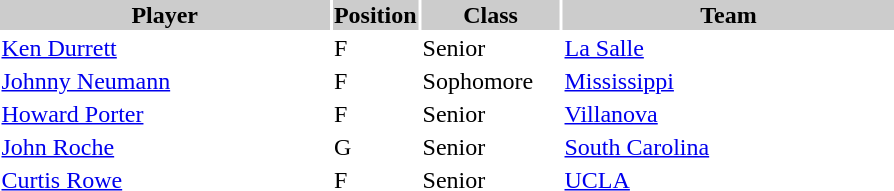<table style="width:600px" "border:'1' 'solid' 'gray'">
<tr>
<th style="background:#CCCCCC;width:40%">Player</th>
<th style="background:#CCCCCC;width:4%">Position</th>
<th style="background:#CCCCCC;width:16%">Class</th>
<th style="background:#CCCCCC;width:40%">Team</th>
</tr>
<tr>
<td><a href='#'>Ken Durrett</a></td>
<td>F</td>
<td>Senior</td>
<td><a href='#'>La Salle</a></td>
</tr>
<tr>
<td><a href='#'>Johnny Neumann</a></td>
<td>F</td>
<td>Sophomore</td>
<td><a href='#'>Mississippi</a></td>
</tr>
<tr>
<td><a href='#'>Howard Porter</a></td>
<td>F</td>
<td>Senior</td>
<td><a href='#'>Villanova</a></td>
</tr>
<tr>
<td><a href='#'>John Roche</a></td>
<td>G</td>
<td>Senior</td>
<td><a href='#'>South Carolina</a></td>
</tr>
<tr>
<td><a href='#'>Curtis Rowe</a></td>
<td>F</td>
<td>Senior</td>
<td><a href='#'>UCLA</a></td>
</tr>
</table>
